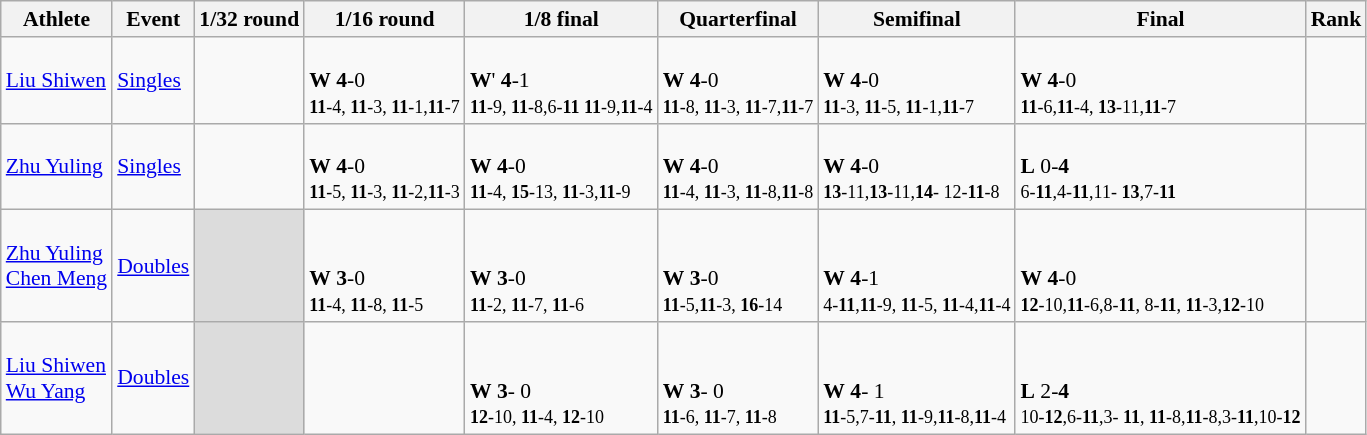<table class="wikitable" style="font-size:90%">
<tr>
<th>Athlete</th>
<th>Event</th>
<th>1/32 round</th>
<th>1/16 round</th>
<th>1/8 final</th>
<th>Quarterfinal</th>
<th>Semifinal</th>
<th>Final</th>
<th>Rank</th>
</tr>
<tr>
<td><a href='#'>Liu Shiwen</a></td>
<td><a href='#'>Singles</a></td>
<td></td>
<td><br><strong>W</strong> <strong>4</strong>-0<br><small><strong>11</strong>-4, <strong>11</strong>-3, <strong>11</strong>-1,<strong>11</strong>-7</small></td>
<td><br><strong>W</strong>' <strong>4</strong>-1<br><small><strong>11</strong>-9, <strong>11</strong>-8,6-<strong>11</strong> <strong>11</strong>-9,<strong>11</strong>-4</small></td>
<td><br><strong>W</strong> <strong>4</strong>-0<br><small><strong>11</strong>-8, <strong>11</strong>-3, <strong>11</strong>-7,<strong>11</strong>-7</small></td>
<td><br><strong>W</strong> <strong>4</strong>-0<br><small><strong>11</strong>-3, <strong>11</strong>-5, <strong>11</strong>-1,<strong>11</strong>-7</small></td>
<td><br><strong>W</strong> <strong>4</strong>-0<br><small><strong>11</strong>-6,<strong>11</strong>-4, <strong>13</strong>-11,<strong>11</strong>-7</small></td>
<td></td>
</tr>
<tr>
<td><a href='#'>Zhu Yuling</a></td>
<td><a href='#'>Singles</a></td>
<td></td>
<td><br><strong>W</strong> <strong>4</strong>-0<br><small><strong>11</strong>-5, <strong>11</strong>-3, <strong>11</strong>-2,<strong>11</strong>-3</small></td>
<td><br><strong>W</strong> <strong>4</strong>-0<br><small><strong>11</strong>-4, <strong>15</strong>-13, <strong>11</strong>-3,<strong>11</strong>-9</small></td>
<td><br><strong>W</strong> <strong>4</strong>-0<br><small><strong>11</strong>-4, <strong>11</strong>-3, <strong>11</strong>-8,<strong>11</strong>-8</small></td>
<td><br><strong>W</strong> <strong>4</strong>-0<br><small><strong>13</strong>-11,<strong>13</strong>-11,<strong>14</strong>- 12-<strong>11</strong>-8</small></td>
<td><br><strong>L</strong> 0-<strong>4</strong><br><small>6-<strong>11</strong>,4-<strong>11</strong>,11- <strong>13</strong>,7-<strong>11</strong></small></td>
<td></td>
</tr>
<tr>
<td><a href='#'>Zhu Yuling</a><br><a href='#'>Chen Meng</a></td>
<td><a href='#'>Doubles</a></td>
<td style="background:#dcdcdc;"></td>
<td><br><br><strong>W</strong> <strong>3</strong>-0<br><small><strong>11</strong>-4, <strong>11</strong>-8, <strong>11</strong>-5</small></td>
<td><br><br><strong>W</strong> <strong>3</strong>-0<br><small><strong>11</strong>-2, <strong>11</strong>-7, <strong>11</strong>-6</small></td>
<td><br><br><strong>W</strong> <strong>3</strong>-0<br><small><strong>11</strong>-5,<strong>11</strong>-3, <strong>16</strong>-14</small></td>
<td><br><br><strong>W</strong> <strong>4</strong>-1<br><small>4-<strong>11</strong>,<strong>11</strong>-9, <strong>11</strong>-5, <strong>11</strong>-4,<strong>11</strong>-4</small></td>
<td><br><br><strong>W</strong> <strong>4</strong>-0<br><small><strong>12</strong>-10,<strong>11</strong>-6,8-<strong>11</strong>, 8-<strong>11</strong>, <strong>11</strong>-3,<strong>12</strong>-10</small></td>
<td></td>
</tr>
<tr>
<td><a href='#'>Liu Shiwen</a><br><a href='#'>Wu Yang</a></td>
<td><a href='#'>Doubles</a></td>
<td style="background:#dcdcdc;"></td>
<td></td>
<td><br><br><strong>W</strong> <strong>3</strong>- 0<br><small><strong>12</strong>-10, <strong>11</strong>-4, <strong>12</strong>-10</small></td>
<td><br><br><strong>W</strong> <strong>3</strong>- 0<br><small><strong>11</strong>-6, <strong>11</strong>-7, <strong>11</strong>-8</small></td>
<td><br><br><strong>W</strong> <strong>4</strong>- 1<br><small><strong>11</strong>-5,7-<strong>11</strong>, <strong>11</strong>-9,<strong>11</strong>-8,<strong>11</strong>-4</small></td>
<td><br><br><strong>L</strong> 2-<strong>4</strong><br><small>10-<strong>12</strong>,6-<strong>11</strong>,3- <strong>11</strong>, <strong>11</strong>-8,<strong>11</strong>-8,3-<strong>11</strong>,10-<strong>12</strong></small></td>
<td></td>
</tr>
</table>
